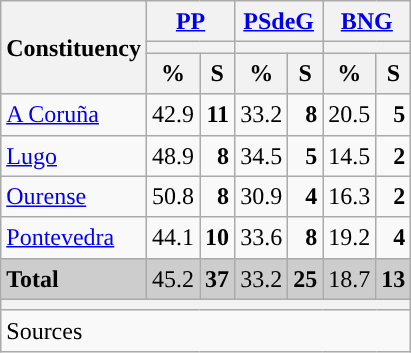<table class="wikitable sortable" style="text-align:right; line-height:20px;">
<tr>
<th rowspan="3">Constituency</th>
<th colspan="2" width="30px" class="unsortable"><a href='#'>PP</a></th>
<th colspan="2" width="30px" class="unsortable"><a href='#'>PSdeG</a></th>
<th colspan="2" width="30px" class="unsortable"><a href='#'>BNG</a></th>
</tr>
<tr>
<th colspan="2" style="background:"></th>
<th colspan="2" style="background:"></th>
<th colspan="2" style="background:"></th>
</tr>
<tr>
<th data-sort-type="number">%</th>
<th data-sort-type="number">S</th>
<th data-sort-type="number">%</th>
<th data-sort-type="number">S</th>
<th data-sort-type="number">%</th>
<th data-sort-type="number">S</th>
</tr>
<tr>
<td align="left"><a href='#'>A Coruña</a></td>
<td style="background:">42.9</td>
<td><strong>11</strong></td>
<td>33.2</td>
<td><strong>8</strong></td>
<td>20.5</td>
<td><strong>5</strong></td>
</tr>
<tr>
<td align="left"><a href='#'>Lugo</a></td>
<td style="background:">48.9</td>
<td><strong>8</strong></td>
<td>34.5</td>
<td><strong>5</strong></td>
<td>14.5</td>
<td><strong>2</strong></td>
</tr>
<tr>
<td align="left"><a href='#'>Ourense</a></td>
<td style="background:">50.8</td>
<td><strong>8</strong></td>
<td>30.9</td>
<td><strong>4</strong></td>
<td>16.3</td>
<td><strong>2</strong></td>
</tr>
<tr>
<td align="left"><a href='#'>Pontevedra</a></td>
<td style="background:">44.1</td>
<td><strong>10</strong></td>
<td>33.6</td>
<td><strong>8</strong></td>
<td>19.2</td>
<td><strong>4</strong></td>
</tr>
<tr style="background:#CDCDCD;">
<td align="left"><strong>Total</strong></td>
<td style="background:">45.2</td>
<td><strong>37</strong></td>
<td>33.2</td>
<td><strong>25</strong></td>
<td>18.7</td>
<td><strong>13</strong></td>
</tr>
<tr>
<th colspan="7"></th>
</tr>
<tr>
<th style="text-align:left; font-weight:normal; background:#F9F9F9" colspan="7">Sources</th>
</tr>
</table>
